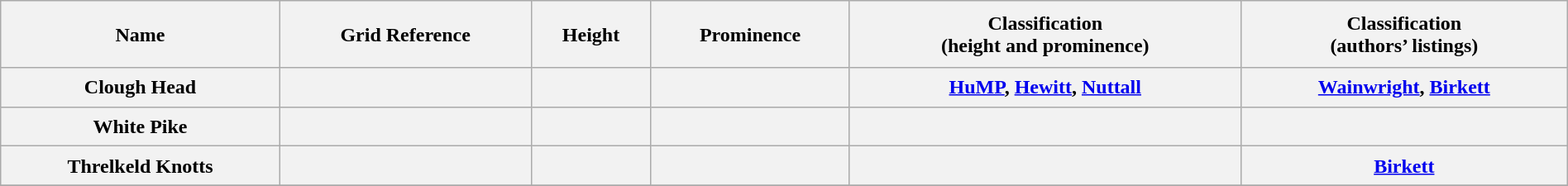<table style="width: 100%; height: 150px" border="1" class="wikitable">
<tr>
<th>Name</th>
<th>Grid Reference</th>
<th>Height</th>
<th>Prominence</th>
<th>Classification<br>(height and prominence)</th>
<th>Classification<br>(authors’ listings)</th>
</tr>
<tr>
<th>Clough Head</th>
<th></th>
<th></th>
<th></th>
<th><a href='#'>HuMP</a>, <a href='#'>Hewitt</a>, <a href='#'>Nuttall</a></th>
<th><a href='#'>Wainwright</a>, <a href='#'>Birkett</a></th>
</tr>
<tr>
<th>White Pike</th>
<th></th>
<th></th>
<th></th>
<th></th>
<th></th>
</tr>
<tr>
<th>Threlkeld Knotts</th>
<th></th>
<th></th>
<th></th>
<th></th>
<th><a href='#'>Birkett</a></th>
</tr>
<tr>
</tr>
</table>
